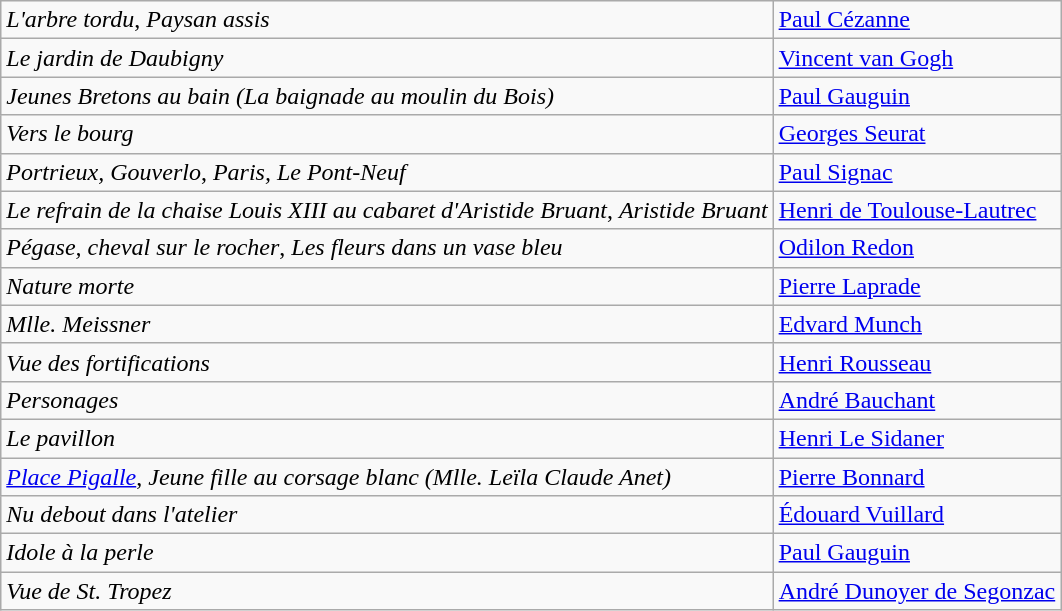<table class="wikitable">
<tr>
<td><em>L'arbre tordu</em>, <em>Paysan assis</em></td>
<td><a href='#'>Paul Cézanne</a></td>
</tr>
<tr>
<td><em>Le jardin de Daubigny</em></td>
<td><a href='#'>Vincent van Gogh</a></td>
</tr>
<tr>
<td><em>Jeunes Bretons au bain (La baignade au moulin du Bois) </em></td>
<td><a href='#'>Paul Gauguin</a></td>
</tr>
<tr>
<td><em>Vers le bourg</em></td>
<td><a href='#'>Georges Seurat</a></td>
</tr>
<tr>
<td><em>Portrieux, Gouverlo</em>, <em>Paris, Le Pont-Neuf</em></td>
<td><a href='#'>Paul Signac</a></td>
</tr>
<tr>
<td><em>Le refrain de la chaise Louis XIII au cabaret d'Aristide Bruant</em>, <em>Aristide Bruant</em></td>
<td><a href='#'>Henri de Toulouse-Lautrec</a></td>
</tr>
<tr>
<td><em>Pégase, cheval sur le rocher</em>, <em>Les fleurs dans un vase bleu</em></td>
<td><a href='#'>Odilon Redon</a></td>
</tr>
<tr>
<td><em>Nature morte</em></td>
<td><a href='#'>Pierre Laprade</a></td>
</tr>
<tr>
<td><em>Mlle. Meissner</em></td>
<td><a href='#'>Edvard Munch</a></td>
</tr>
<tr>
<td><em>Vue des fortifications</em></td>
<td><a href='#'>Henri Rousseau</a></td>
</tr>
<tr>
<td><em>Personages</em></td>
<td><a href='#'>André Bauchant</a></td>
</tr>
<tr>
<td><em>Le pavillon</em></td>
<td><a href='#'>Henri Le Sidaner</a></td>
</tr>
<tr>
<td><em><a href='#'>Place Pigalle</a></em>, <em>Jeune fille au corsage blanc (Mlle. Leïla Claude Anet)</em></td>
<td><a href='#'>Pierre Bonnard</a></td>
</tr>
<tr>
<td><em>Nu debout dans l'atelier</em></td>
<td><a href='#'>Édouard Vuillard</a></td>
</tr>
<tr>
<td><em>Idole à la perle</em></td>
<td><a href='#'>Paul Gauguin</a></td>
</tr>
<tr>
<td><em>Vue de St. Tropez</em></td>
<td><a href='#'>André Dunoyer de Segonzac</a></td>
</tr>
</table>
